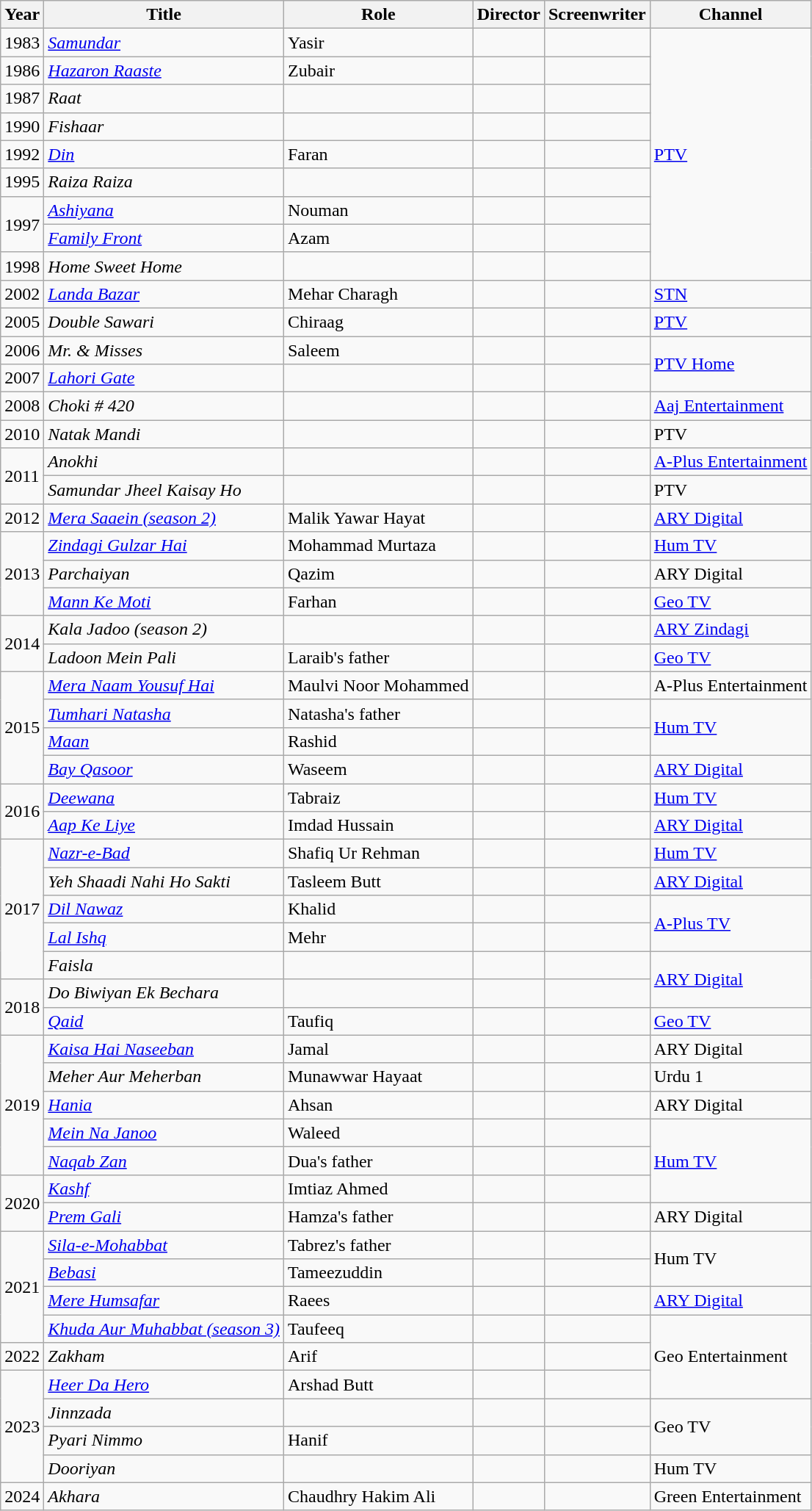<table class="wikitable sortable">
<tr>
<th>Year</th>
<th>Title</th>
<th>Role</th>
<th>Director</th>
<th>Screenwriter</th>
<th>Channel</th>
</tr>
<tr>
<td>1983</td>
<td><em><a href='#'>Samundar</a></em></td>
<td>Yasir</td>
<td></td>
<td></td>
<td rowspan="9"><a href='#'>PTV</a></td>
</tr>
<tr>
<td>1986</td>
<td><em><a href='#'>Hazaron Raaste</a></em></td>
<td>Zubair</td>
<td></td>
<td></td>
</tr>
<tr>
<td>1987</td>
<td><em>Raat</em></td>
<td></td>
<td></td>
<td></td>
</tr>
<tr>
<td>1990</td>
<td><em>Fishaar</em></td>
<td></td>
<td></td>
<td></td>
</tr>
<tr>
<td>1992</td>
<td><em><a href='#'>Din</a></em></td>
<td>Faran</td>
<td></td>
<td></td>
</tr>
<tr>
<td>1995</td>
<td><em>Raiza Raiza</em></td>
<td></td>
<td></td>
<td></td>
</tr>
<tr>
<td rowspan="2">1997</td>
<td><em><a href='#'>Ashiyana</a></em></td>
<td>Nouman</td>
<td></td>
<td></td>
</tr>
<tr>
<td><em><a href='#'>Family Front</a></em></td>
<td>Azam</td>
<td></td>
<td></td>
</tr>
<tr>
<td>1998</td>
<td><em>Home Sweet Home</em></td>
<td></td>
<td></td>
<td></td>
</tr>
<tr>
<td>2002</td>
<td><em><a href='#'>Landa Bazar</a></em></td>
<td>Mehar Charagh</td>
<td></td>
<td></td>
<td><a href='#'>STN</a></td>
</tr>
<tr>
<td>2005</td>
<td><em>Double Sawari</em></td>
<td>Chiraag</td>
<td></td>
<td></td>
<td><a href='#'>PTV</a></td>
</tr>
<tr>
<td>2006</td>
<td><em>Mr. & Misses</em></td>
<td>Saleem</td>
<td></td>
<td></td>
<td rowspan="2"><a href='#'>PTV Home</a></td>
</tr>
<tr>
<td>2007</td>
<td><em><a href='#'>Lahori Gate</a></em></td>
<td></td>
<td></td>
<td></td>
</tr>
<tr>
<td>2008</td>
<td><em>Choki # 420</em></td>
<td></td>
<td></td>
<td></td>
<td><a href='#'>Aaj Entertainment</a></td>
</tr>
<tr>
<td>2010</td>
<td><em>Natak Mandi</em></td>
<td></td>
<td></td>
<td></td>
<td>PTV</td>
</tr>
<tr>
<td rowspan="2">2011</td>
<td><em>Anokhi</em></td>
<td></td>
<td></td>
<td></td>
<td><a href='#'>A-Plus Entertainment</a></td>
</tr>
<tr>
<td><em>Samundar Jheel Kaisay Ho</em></td>
<td></td>
<td></td>
<td></td>
<td>PTV</td>
</tr>
<tr>
<td>2012</td>
<td><em><a href='#'>Mera Saaein (season 2)</a></em></td>
<td>Malik Yawar Hayat</td>
<td></td>
<td></td>
<td><a href='#'>ARY Digital</a></td>
</tr>
<tr>
<td rowspan="3">2013</td>
<td><em><a href='#'>Zindagi Gulzar Hai</a></em></td>
<td>Mohammad Murtaza</td>
<td></td>
<td></td>
<td><a href='#'>Hum TV</a></td>
</tr>
<tr>
<td><em>Parchaiyan</em></td>
<td>Qazim</td>
<td></td>
<td></td>
<td>ARY Digital</td>
</tr>
<tr>
<td><em><a href='#'>Mann Ke Moti</a></em></td>
<td>Farhan</td>
<td></td>
<td></td>
<td><a href='#'>Geo TV</a></td>
</tr>
<tr>
<td rowspan="2">2014</td>
<td><em>Kala Jadoo (season 2)</em></td>
<td></td>
<td></td>
<td></td>
<td><a href='#'>ARY Zindagi</a></td>
</tr>
<tr>
<td><em>Ladoon Mein Pali</em></td>
<td>Laraib's father</td>
<td></td>
<td></td>
<td><a href='#'>Geo TV</a></td>
</tr>
<tr>
<td rowspan="4">2015</td>
<td><em><a href='#'>Mera Naam Yousuf Hai</a></em></td>
<td>Maulvi Noor Mohammed</td>
<td></td>
<td></td>
<td>A-Plus Entertainment</td>
</tr>
<tr>
<td><em><a href='#'>Tumhari Natasha</a></em></td>
<td>Natasha's father</td>
<td></td>
<td></td>
<td rowspan="2"><a href='#'>Hum TV</a></td>
</tr>
<tr>
<td><em><a href='#'>Maan</a></em></td>
<td>Rashid</td>
<td></td>
<td></td>
</tr>
<tr>
<td><em><a href='#'>Bay Qasoor</a></em></td>
<td>Waseem</td>
<td></td>
<td></td>
<td><a href='#'>ARY Digital</a></td>
</tr>
<tr>
<td rowspan="2">2016</td>
<td><em><a href='#'>Deewana</a></em></td>
<td>Tabraiz</td>
<td></td>
<td></td>
<td><a href='#'>Hum TV</a></td>
</tr>
<tr>
<td><em><a href='#'>Aap Ke Liye</a></em></td>
<td>Imdad Hussain</td>
<td></td>
<td></td>
<td><a href='#'>ARY Digital</a></td>
</tr>
<tr>
<td rowspan="5">2017</td>
<td><em><a href='#'>Nazr-e-Bad</a></em></td>
<td>Shafiq Ur Rehman</td>
<td></td>
<td></td>
<td><a href='#'>Hum TV</a></td>
</tr>
<tr>
<td><em>Yeh Shaadi Nahi Ho Sakti</em></td>
<td>Tasleem Butt</td>
<td></td>
<td></td>
<td><a href='#'>ARY Digital</a></td>
</tr>
<tr>
<td><em><a href='#'>Dil Nawaz</a></em></td>
<td>Khalid</td>
<td></td>
<td></td>
<td rowspan="2"><a href='#'>A-Plus TV</a></td>
</tr>
<tr>
<td><em><a href='#'>Lal Ishq</a></em></td>
<td>Mehr</td>
<td></td>
<td></td>
</tr>
<tr>
<td><em>Faisla</em></td>
<td></td>
<td></td>
<td></td>
<td rowspan="2"><a href='#'>ARY Digital</a></td>
</tr>
<tr>
<td rowspan="2">2018</td>
<td><em>Do Biwiyan Ek Bechara</em></td>
<td></td>
<td></td>
<td></td>
</tr>
<tr>
<td><em><a href='#'>Qaid</a></em></td>
<td>Taufiq</td>
<td></td>
<td></td>
<td><a href='#'>Geo TV</a></td>
</tr>
<tr>
<td rowspan="5">2019</td>
<td><em><a href='#'>Kaisa Hai Naseeban</a></em></td>
<td>Jamal</td>
<td></td>
<td></td>
<td>ARY Digital</td>
</tr>
<tr>
<td><em>Meher Aur Meherban</em></td>
<td>Munawwar Hayaat</td>
<td></td>
<td></td>
<td>Urdu 1</td>
</tr>
<tr>
<td><em><a href='#'>Hania</a></em></td>
<td>Ahsan</td>
<td></td>
<td></td>
<td>ARY Digital</td>
</tr>
<tr>
<td><em><a href='#'>Mein Na Janoo</a></em></td>
<td>Waleed</td>
<td></td>
<td></td>
<td rowspan="3"><a href='#'>Hum TV</a></td>
</tr>
<tr>
<td><em><a href='#'>Naqab Zan</a></em></td>
<td>Dua's father</td>
<td></td>
<td></td>
</tr>
<tr>
<td rowspan="2">2020</td>
<td><em><a href='#'>Kashf</a></em></td>
<td>Imtiaz Ahmed</td>
<td></td>
<td></td>
</tr>
<tr>
<td><em><a href='#'>Prem Gali</a></em></td>
<td>Hamza's father</td>
<td></td>
<td></td>
<td>ARY Digital</td>
</tr>
<tr>
<td rowspan="4">2021</td>
<td><em><a href='#'>Sila-e-Mohabbat</a></em></td>
<td>Tabrez's father</td>
<td></td>
<td></td>
<td rowspan="2">Hum TV</td>
</tr>
<tr>
<td><em><a href='#'>Bebasi</a></em></td>
<td>Tameezuddin</td>
<td></td>
<td></td>
</tr>
<tr>
<td><em><a href='#'>Mere Humsafar</a></em></td>
<td>Raees</td>
<td></td>
<td></td>
<td><a href='#'>ARY Digital</a></td>
</tr>
<tr>
<td><em><a href='#'>Khuda Aur Muhabbat (season 3)</a></em></td>
<td>Taufeeq</td>
<td></td>
<td></td>
<td rowspan="3">Geo Entertainment</td>
</tr>
<tr>
<td>2022</td>
<td><em>Zakham</em></td>
<td>Arif</td>
<td></td>
<td></td>
</tr>
<tr>
<td rowspan="4">2023</td>
<td><em><a href='#'>Heer Da Hero</a></em></td>
<td>Arshad Butt</td>
<td></td>
<td></td>
</tr>
<tr>
<td><em>Jinnzada</em></td>
<td></td>
<td></td>
<td></td>
<td rowspan="2">Geo TV</td>
</tr>
<tr>
<td><em>Pyari Nimmo</em></td>
<td>Hanif</td>
<td></td>
<td></td>
</tr>
<tr>
<td><em>Dooriyan</em></td>
<td></td>
<td></td>
<td></td>
<td>Hum TV</td>
</tr>
<tr>
<td>2024</td>
<td><em>Akhara</em></td>
<td>Chaudhry Hakim Ali</td>
<td></td>
<td></td>
<td>Green Entertainment</td>
</tr>
</table>
